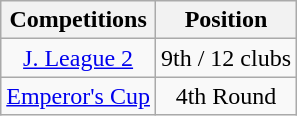<table class="wikitable" style="text-align:center;">
<tr>
<th>Competitions</th>
<th>Position</th>
</tr>
<tr>
<td><a href='#'>J. League 2</a></td>
<td>9th / 12 clubs</td>
</tr>
<tr>
<td><a href='#'>Emperor's Cup</a></td>
<td>4th Round</td>
</tr>
</table>
